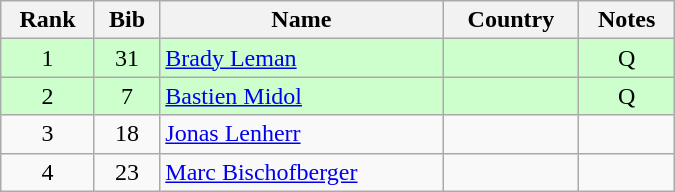<table class="wikitable" style="text-align:center; width:450px">
<tr>
<th>Rank</th>
<th>Bib</th>
<th>Name</th>
<th>Country</th>
<th>Notes</th>
</tr>
<tr bgcolor=ccffcc>
<td>1</td>
<td>31</td>
<td align=left><a href='#'>Brady Leman</a></td>
<td align=left></td>
<td>Q</td>
</tr>
<tr bgcolor=ccffcc>
<td>2</td>
<td>7</td>
<td align=left><a href='#'>Bastien Midol</a></td>
<td align=left></td>
<td>Q</td>
</tr>
<tr>
<td>3</td>
<td>18</td>
<td align=left><a href='#'>Jonas Lenherr</a></td>
<td align=left></td>
<td></td>
</tr>
<tr>
<td>4</td>
<td>23</td>
<td align=left><a href='#'>Marc Bischofberger</a></td>
<td align=left></td>
<td></td>
</tr>
</table>
